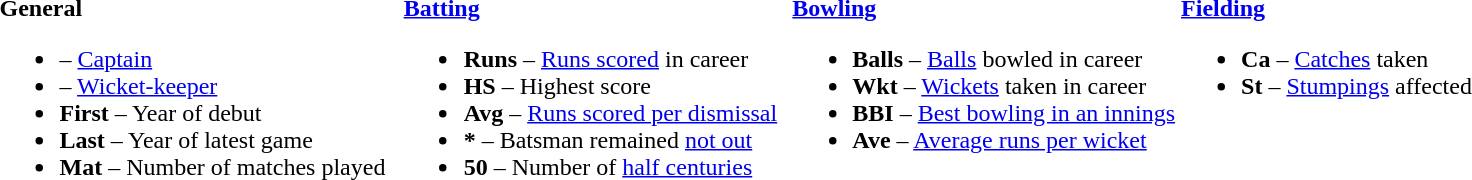<table>
<tr>
<td valign="top" style="width:26%"><br><strong>General</strong><ul><li> – <a href='#'>Captain</a></li><li> – <a href='#'>Wicket-keeper</a></li><li><strong>First</strong> – Year of debut</li><li><strong>Last</strong> – Year of latest game</li><li><strong>Mat</strong> – Number of matches played</li></ul></td>
<td valign="top" style="width:25%"><br><strong><a href='#'>Batting</a></strong><ul><li><strong>Runs</strong> – <a href='#'>Runs scored</a> in career</li><li><strong>HS</strong> – Highest score</li><li><strong>Avg</strong> – <a href='#'>Runs scored per dismissal</a></li><li><strong>*</strong> – Batsman remained <a href='#'>not out</a></li><li><strong>50</strong> – Number of <a href='#'>half centuries</a></li></ul></td>
<td valign="top" style="width:25%"><br><strong><a href='#'>Bowling</a></strong><ul><li><strong>Balls</strong> – <a href='#'>Balls</a> bowled in career</li><li><strong>Wkt</strong> – <a href='#'>Wickets</a> taken in career</li><li><strong>BBI</strong> – <a href='#'>Best bowling in an innings</a></li><li><strong>Ave</strong> – <a href='#'>Average runs per wicket</a></li></ul></td>
<td valign="top" style="width:24%"><br><strong><a href='#'>Fielding</a></strong><ul><li><strong>Ca</strong> – <a href='#'>Catches</a> taken</li><li><strong>St</strong> – <a href='#'>Stumpings</a> affected</li></ul></td>
</tr>
</table>
